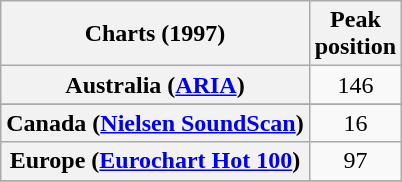<table class="wikitable sortable plainrowheaders" style="text-align:center">
<tr>
<th>Charts (1997)</th>
<th>Peak<br>position</th>
</tr>
<tr>
<th scope="row">Australia (<a href='#'>ARIA</a>)</th>
<td align="center">146</td>
</tr>
<tr>
</tr>
<tr>
</tr>
<tr>
<th scope="row">Canada (<a href='#'>Nielsen SoundScan</a>)</th>
<td>16</td>
</tr>
<tr>
<th scope="row">Europe (<a href='#'>Eurochart Hot 100</a>)</th>
<td>97</td>
</tr>
<tr>
</tr>
<tr>
</tr>
<tr>
</tr>
<tr>
</tr>
<tr>
</tr>
<tr>
</tr>
<tr>
</tr>
<tr>
</tr>
<tr>
</tr>
</table>
